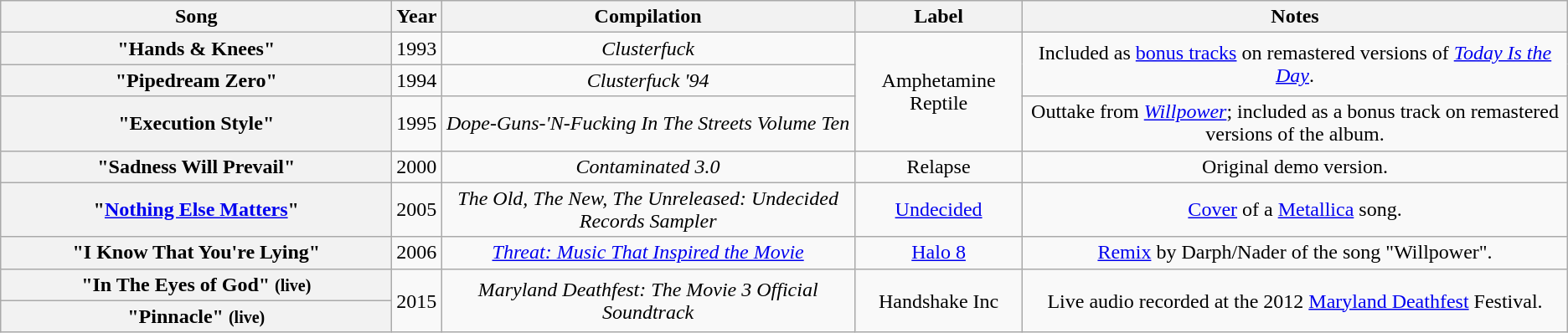<table class="wikitable plainrowheaders" style="text-align:center;">
<tr>
<th scope="col" style="width:19em;">Song</th>
<th scope="col">Year</th>
<th scope="col">Compilation</th>
<th scope="col">Label</th>
<th scope="col">Notes</th>
</tr>
<tr>
<th scope="row">"Hands & Knees"</th>
<td>1993</td>
<td><em>Clusterfuck</em></td>
<td rowspan="3">Amphetamine Reptile</td>
<td rowspan="2">Included as <a href='#'>bonus tracks</a> on remastered versions of <em><a href='#'>Today Is the Day</a></em>.</td>
</tr>
<tr>
<th scope="row">"Pipedream Zero"</th>
<td>1994</td>
<td><em>Clusterfuck '94</em></td>
</tr>
<tr>
<th scope="row">"Execution Style"</th>
<td>1995</td>
<td><em>Dope-Guns-'N-Fucking In The Streets Volume Ten</em></td>
<td>Outtake from <em><a href='#'>Willpower</a></em>; included as a bonus track on remastered versions of the album.</td>
</tr>
<tr>
<th scope="row">"Sadness Will Prevail"</th>
<td>2000</td>
<td><em>Contaminated 3.0</em></td>
<td>Relapse</td>
<td>Original demo version.</td>
</tr>
<tr>
<th scope="row">"<a href='#'>Nothing Else Matters</a>"</th>
<td>2005</td>
<td><em>The Old, The New, The Unreleased: Undecided Records Sampler</em></td>
<td><a href='#'>Undecided</a></td>
<td><a href='#'>Cover</a> of a <a href='#'>Metallica</a> song.</td>
</tr>
<tr>
<th scope="row">"I Know That You're Lying"</th>
<td>2006</td>
<td><em><a href='#'>Threat: Music That Inspired the Movie</a></em></td>
<td><a href='#'>Halo 8</a></td>
<td><a href='#'>Remix</a> by Darph/Nader of the song "Willpower".</td>
</tr>
<tr>
<th scope="row">"In The Eyes of God" <small>(live)</small></th>
<td rowspan="2">2015</td>
<td rowspan="2"><em>Maryland Deathfest: The Movie 3 Official Soundtrack</em></td>
<td rowspan="2">Handshake Inc</td>
<td rowspan="2">Live audio recorded at the 2012 <a href='#'>Maryland Deathfest</a> Festival.</td>
</tr>
<tr>
<th scope="row">"Pinnacle" <small>(live)</small></th>
</tr>
</table>
